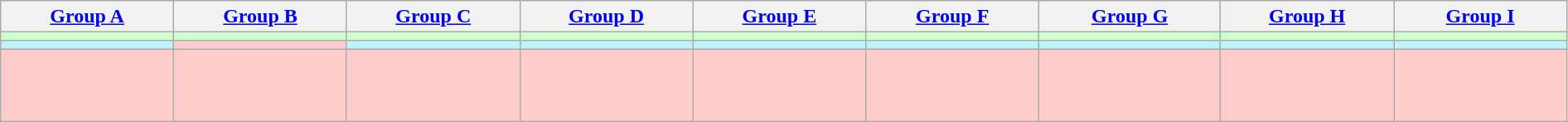<table class="wikitable" style="text-align:center;" width="99.75%">
<tr align="center">
<th width="11.05%"><a href='#'>Group A</a></th>
<th width="11.05%"><a href='#'>Group B</a></th>
<th width="11.05%"><a href='#'>Group C</a></th>
<th width="11.05%"><a href='#'>Group D</a></th>
<th width="11.05%"><a href='#'>Group E</a></th>
<th width="11.05%"><a href='#'>Group F</a></th>
<th width="11.60%"><a href='#'>Group G</a></th>
<th width="11.05%"><a href='#'>Group H</a></th>
<th width="11.05%"><a href='#'>Group I</a></th>
</tr>
<tr style="background:#ccffcc; font-size:90%">
<td style="vertical-align:top"></td>
<td style="vertical-align:top"></td>
<td style="vertical-align:top"></td>
<td style="vertical-align:top"></td>
<td style="vertical-align:top"></td>
<td style="vertical-align:top"></td>
<td style="vertical-align:top"></td>
<td style="vertical-align:top"></td>
<td style="vertical-align:top"></td>
</tr>
<tr style="background:#BBF3FF; font-size:90%">
<td style="vertical-align:top"></td>
<td style="background:#ffcccc; vertical-align:top"></td>
<td style="vertical-align:top""></td>
<td style="vertical-align:top"></td>
<td style="vertical-align:top"></td>
<td style="vertical-align:top"></td>
<td style="vertical-align:top"></td>
<td style="vertical-align:top"></td>
<td style="vertical-align:top"></td>
</tr>
<tr style="background:#ffcccc; font-size:90%">
<td style="vertical-align:top"><br><br><br></td>
<td style="vertical-align:top"><br><br><br></td>
<td style="vertical-align:top"><br><br><br></td>
<td style="vertical-align:top"><br><br><br></td>
<td style="vertical-align:top"><br><br><br></td>
<td style="vertical-align:top"><br><br><br></td>
<td style="vertical-align:top"><br><br><br></td>
<td style="vertical-align:top"><br><br><br></td>
<td style="vertical-align:top"><br><br></td>
</tr>
</table>
